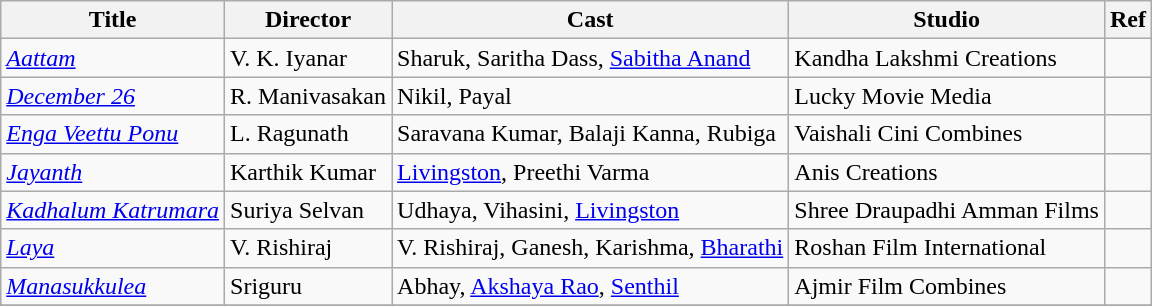<table class="wikitable sortable">
<tr>
<th>Title</th>
<th>Director</th>
<th>Cast</th>
<th>Studio</th>
<th>Ref</th>
</tr>
<tr>
<td><em><a href='#'>Aattam</a></em></td>
<td>V. K. Iyanar</td>
<td>Sharuk, Saritha Dass, <a href='#'>Sabitha Anand</a></td>
<td>Kandha Lakshmi Creations</td>
<td></td>
</tr>
<tr>
<td><em><a href='#'>December 26</a></em></td>
<td>R. Manivasakan</td>
<td>Nikil, Payal</td>
<td>Lucky Movie Media</td>
<td></td>
</tr>
<tr>
<td><em><a href='#'>Enga Veettu Ponu</a></em></td>
<td>L. Ragunath</td>
<td>Saravana Kumar, Balaji Kanna, Rubiga</td>
<td>Vaishali Cini Combines</td>
<td></td>
</tr>
<tr>
<td><em><a href='#'>Jayanth</a></em></td>
<td>Karthik Kumar</td>
<td><a href='#'>Livingston</a>, Preethi Varma</td>
<td>Anis Creations</td>
<td></td>
</tr>
<tr>
<td><em><a href='#'>Kadhalum Katrumara</a></em></td>
<td>Suriya Selvan</td>
<td>Udhaya, Vihasini, <a href='#'>Livingston</a></td>
<td>Shree Draupadhi Amman Films</td>
<td></td>
</tr>
<tr>
<td><em><a href='#'>Laya</a></em></td>
<td>V. Rishiraj</td>
<td>V. Rishiraj, Ganesh, Karishma, <a href='#'>Bharathi</a></td>
<td>Roshan Film International</td>
<td></td>
</tr>
<tr>
<td><em><a href='#'>Manasukkulea</a></em></td>
<td>Sriguru</td>
<td>Abhay, <a href='#'>Akshaya Rao</a>, <a href='#'>Senthil</a></td>
<td>Ajmir Film Combines</td>
<td></td>
</tr>
<tr>
</tr>
</table>
